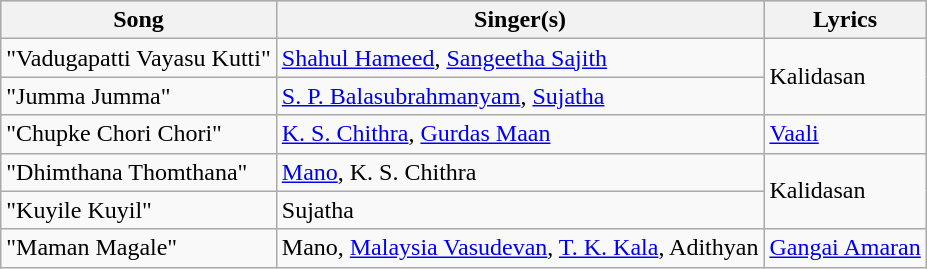<table class="wikitable">
<tr style="background:#ccc; text-align:center;">
<th>Song</th>
<th>Singer(s)</th>
<th>Lyrics</th>
</tr>
<tr>
<td>"Vadugapatti Vayasu Kutti"</td>
<td><a href='#'>Shahul Hameed</a>, <a href='#'>Sangeetha Sajith</a></td>
<td rowspan=2>Kalidasan</td>
</tr>
<tr>
<td>"Jumma Jumma"</td>
<td><a href='#'>S. P. Balasubrahmanyam</a>, <a href='#'>Sujatha</a></td>
</tr>
<tr>
<td>"Chupke Chori Chori"</td>
<td><a href='#'>K. S. Chithra</a>, <a href='#'>Gurdas Maan</a></td>
<td><a href='#'>Vaali</a></td>
</tr>
<tr>
<td>"Dhimthana Thomthana"</td>
<td><a href='#'>Mano</a>, K. S. Chithra</td>
<td rowspan=2>Kalidasan</td>
</tr>
<tr>
<td>"Kuyile Kuyil"</td>
<td>Sujatha</td>
</tr>
<tr>
<td>"Maman Magale"</td>
<td>Mano, <a href='#'>Malaysia Vasudevan</a>, <a href='#'>T. K. Kala</a>, Adithyan</td>
<td><a href='#'>Gangai Amaran</a></td>
</tr>
</table>
